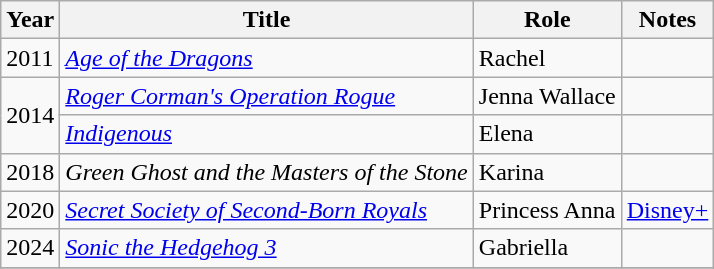<table class="wikitable">
<tr>
<th>Year</th>
<th>Title</th>
<th>Role</th>
<th>Notes</th>
</tr>
<tr>
<td>2011</td>
<td><em><a href='#'>Age of the Dragons</a></em></td>
<td>Rachel</td>
<td></td>
</tr>
<tr>
<td rowspan="2">2014</td>
<td><em><a href='#'>Roger Corman's Operation Rogue</a></em></td>
<td>Jenna Wallace</td>
<td></td>
</tr>
<tr>
<td><em><a href='#'>Indigenous</a></em></td>
<td>Elena</td>
<td></td>
</tr>
<tr>
<td>2018</td>
<td><em>Green Ghost and the Masters of the Stone</em></td>
<td>Karina</td>
<td></td>
</tr>
<tr>
<td>2020</td>
<td><em><a href='#'>Secret Society of Second-Born Royals</a></em></td>
<td>Princess Anna</td>
<td><a href='#'>Disney+</a></td>
</tr>
<tr>
<td>2024</td>
<td><em><a href='#'>Sonic the Hedgehog 3</a></em></td>
<td>Gabriella</td>
<td></td>
</tr>
<tr>
</tr>
</table>
